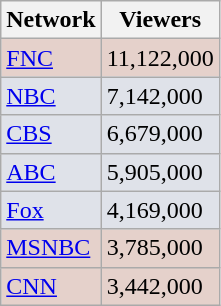<table class="wikitable">
<tr>
<th>Network</th>
<th>Viewers</th>
</tr>
<tr style="background:#e5d1cb;">
<td><a href='#'>FNC</a></td>
<td>11,122,000</td>
</tr>
<tr style="background:#dfe2e9;">
<td><a href='#'>NBC</a></td>
<td>7,142,000</td>
</tr>
<tr style="background:#dfe2e9;">
<td><a href='#'>CBS</a></td>
<td>6,679,000</td>
</tr>
<tr style="background:#dfe2e9;">
<td><a href='#'>ABC</a></td>
<td>5,905,000</td>
</tr>
<tr style="background:#dfe2e9;">
<td><a href='#'>Fox</a></td>
<td>4,169,000</td>
</tr>
<tr style="background:#e5d1cb;">
<td><a href='#'>MSNBC</a></td>
<td>3,785,000</td>
</tr>
<tr style="background:#e5d1cb;">
<td><a href='#'>CNN</a></td>
<td>3,442,000</td>
</tr>
</table>
